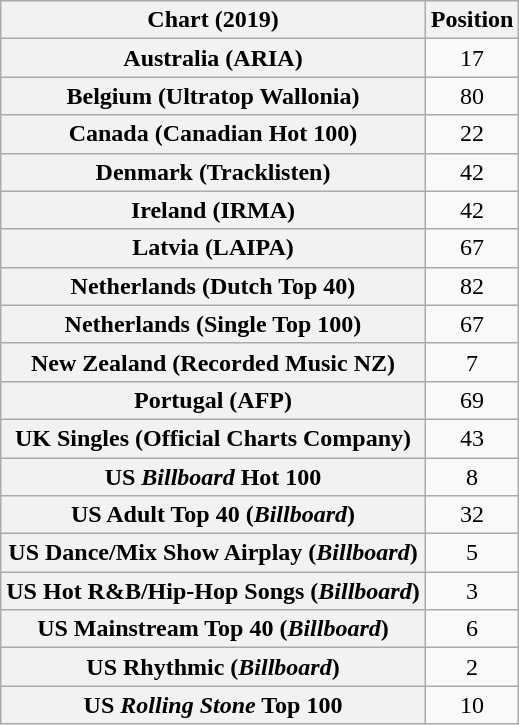<table class="wikitable sortable plainrowheaders" style="text-align:center">
<tr>
<th scope="col">Chart (2019)</th>
<th scope="col">Position</th>
</tr>
<tr>
<th scope="row">Australia (ARIA)</th>
<td>17</td>
</tr>
<tr>
<th scope="row">Belgium (Ultratop Wallonia)</th>
<td>80</td>
</tr>
<tr>
<th scope="row">Canada (Canadian Hot 100)</th>
<td>22</td>
</tr>
<tr>
<th scope="row">Denmark (Tracklisten)</th>
<td>42</td>
</tr>
<tr>
<th scope="row">Ireland (IRMA)</th>
<td>42</td>
</tr>
<tr>
<th scope="row">Latvia (LAIPA)</th>
<td>67</td>
</tr>
<tr>
<th scope="row">Netherlands (Dutch Top 40)</th>
<td>82</td>
</tr>
<tr>
<th scope="row">Netherlands (Single Top 100)</th>
<td>67</td>
</tr>
<tr>
<th scope="row">New Zealand (Recorded Music NZ)</th>
<td>7</td>
</tr>
<tr>
<th scope="row">Portugal (AFP)</th>
<td>69</td>
</tr>
<tr>
<th scope="row">UK Singles (Official Charts Company)</th>
<td>43</td>
</tr>
<tr>
<th scope="row">US <em>Billboard</em> Hot 100</th>
<td>8</td>
</tr>
<tr>
<th scope="row">US Adult Top 40 (<em>Billboard</em>)</th>
<td>32</td>
</tr>
<tr>
<th scope="row">US Dance/Mix Show Airplay (<em>Billboard</em>)</th>
<td>5</td>
</tr>
<tr>
<th scope="row">US Hot R&B/Hip-Hop Songs (<em>Billboard</em>)</th>
<td>3</td>
</tr>
<tr>
<th scope="row">US Mainstream Top 40 (<em>Billboard</em>)</th>
<td>6</td>
</tr>
<tr>
<th scope="row">US Rhythmic (<em>Billboard</em>)</th>
<td>2</td>
</tr>
<tr>
<th scope="row">US <em>Rolling Stone</em> Top 100</th>
<td>10</td>
</tr>
</table>
